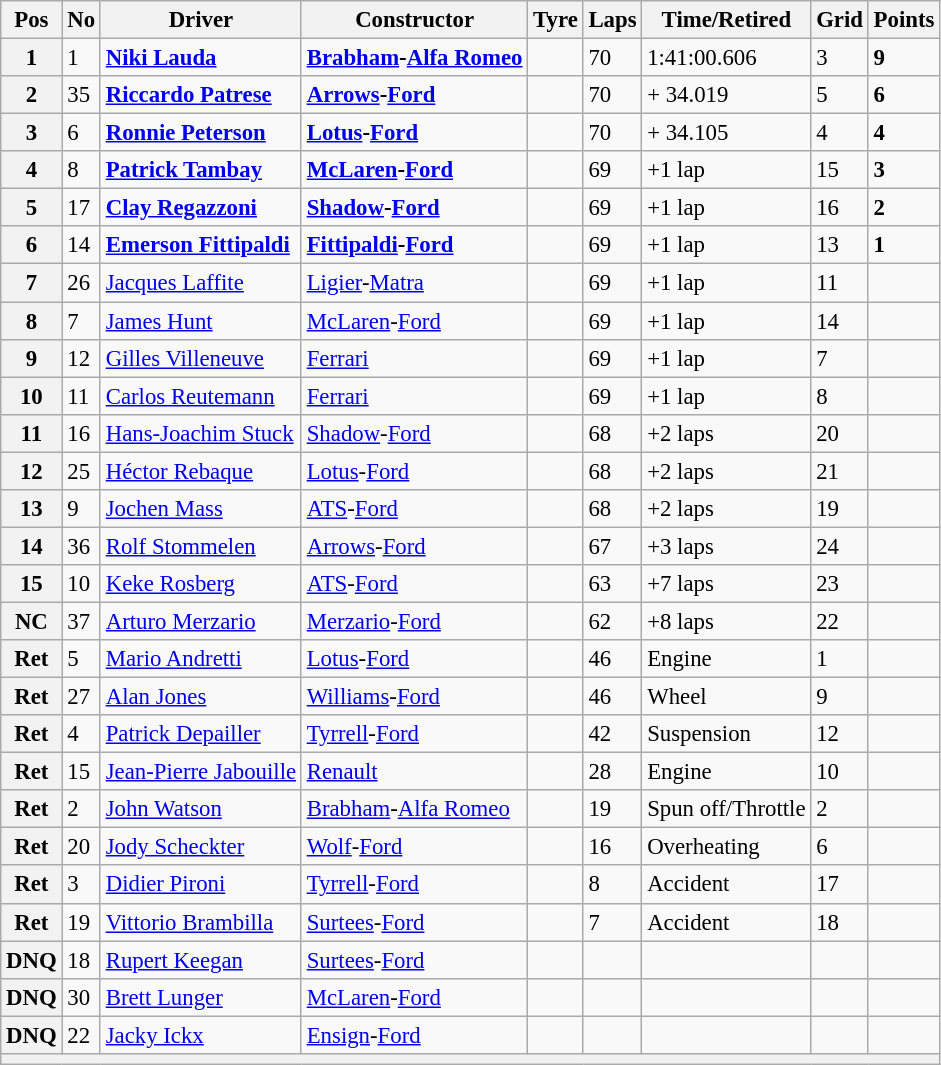<table class="wikitable" style="font-size: 95%;">
<tr>
<th>Pos</th>
<th>No</th>
<th>Driver</th>
<th>Constructor</th>
<th>Tyre</th>
<th>Laps</th>
<th>Time/Retired</th>
<th>Grid</th>
<th>Points</th>
</tr>
<tr>
<th>1</th>
<td>1</td>
<td> <strong><a href='#'>Niki Lauda</a></strong></td>
<td><strong><a href='#'>Brabham</a>-<a href='#'>Alfa Romeo</a></strong></td>
<td></td>
<td>70</td>
<td>1:41:00.606</td>
<td>3</td>
<td><strong>9</strong></td>
</tr>
<tr>
<th>2</th>
<td>35</td>
<td> <strong><a href='#'>Riccardo Patrese</a></strong></td>
<td><strong><a href='#'>Arrows</a>-<a href='#'>Ford</a></strong></td>
<td></td>
<td>70</td>
<td>+ 34.019</td>
<td>5</td>
<td><strong>6</strong></td>
</tr>
<tr>
<th>3</th>
<td>6</td>
<td> <strong><a href='#'>Ronnie Peterson</a></strong></td>
<td><strong><a href='#'>Lotus</a>-<a href='#'>Ford</a></strong></td>
<td></td>
<td>70</td>
<td>+ 34.105</td>
<td>4</td>
<td><strong>4</strong></td>
</tr>
<tr>
<th>4</th>
<td>8</td>
<td> <strong><a href='#'>Patrick Tambay</a></strong></td>
<td><strong><a href='#'>McLaren</a>-<a href='#'>Ford</a></strong></td>
<td></td>
<td>69</td>
<td>+1 lap</td>
<td>15</td>
<td><strong>3</strong></td>
</tr>
<tr>
<th>5</th>
<td>17</td>
<td> <strong><a href='#'>Clay Regazzoni</a></strong></td>
<td><strong><a href='#'>Shadow</a>-<a href='#'>Ford</a></strong></td>
<td></td>
<td>69</td>
<td>+1 lap</td>
<td>16</td>
<td><strong>2</strong></td>
</tr>
<tr>
<th>6</th>
<td>14</td>
<td> <strong><a href='#'>Emerson Fittipaldi</a></strong></td>
<td><strong><a href='#'>Fittipaldi</a>-<a href='#'>Ford</a></strong></td>
<td></td>
<td>69</td>
<td>+1 lap</td>
<td>13</td>
<td><strong>1</strong></td>
</tr>
<tr>
<th>7</th>
<td>26</td>
<td> <a href='#'>Jacques Laffite</a></td>
<td><a href='#'>Ligier</a>-<a href='#'>Matra</a></td>
<td></td>
<td>69</td>
<td>+1 lap</td>
<td>11</td>
<td></td>
</tr>
<tr>
<th>8</th>
<td>7</td>
<td> <a href='#'>James Hunt</a></td>
<td><a href='#'>McLaren</a>-<a href='#'>Ford</a></td>
<td></td>
<td>69</td>
<td>+1 lap</td>
<td>14</td>
<td></td>
</tr>
<tr>
<th>9</th>
<td>12</td>
<td> <a href='#'>Gilles Villeneuve</a></td>
<td><a href='#'>Ferrari</a></td>
<td></td>
<td>69</td>
<td>+1 lap</td>
<td>7</td>
<td></td>
</tr>
<tr>
<th>10</th>
<td>11</td>
<td> <a href='#'>Carlos Reutemann</a></td>
<td><a href='#'>Ferrari</a></td>
<td></td>
<td>69</td>
<td>+1 lap</td>
<td>8</td>
<td></td>
</tr>
<tr>
<th>11</th>
<td>16</td>
<td> <a href='#'>Hans-Joachim Stuck</a></td>
<td><a href='#'>Shadow</a>-<a href='#'>Ford</a></td>
<td></td>
<td>68</td>
<td>+2 laps</td>
<td>20</td>
<td></td>
</tr>
<tr>
<th>12</th>
<td>25</td>
<td> <a href='#'>Héctor Rebaque</a></td>
<td><a href='#'>Lotus</a>-<a href='#'>Ford</a></td>
<td></td>
<td>68</td>
<td>+2 laps</td>
<td>21</td>
<td></td>
</tr>
<tr>
<th>13</th>
<td>9</td>
<td> <a href='#'>Jochen Mass</a></td>
<td><a href='#'>ATS</a>-<a href='#'>Ford</a></td>
<td></td>
<td>68</td>
<td>+2 laps</td>
<td>19</td>
<td></td>
</tr>
<tr>
<th>14</th>
<td>36</td>
<td> <a href='#'>Rolf Stommelen</a></td>
<td><a href='#'>Arrows</a>-<a href='#'>Ford</a></td>
<td></td>
<td>67</td>
<td>+3 laps</td>
<td>24</td>
<td></td>
</tr>
<tr>
<th>15</th>
<td>10</td>
<td> <a href='#'>Keke Rosberg</a></td>
<td><a href='#'>ATS</a>-<a href='#'>Ford</a></td>
<td></td>
<td>63</td>
<td>+7 laps</td>
<td>23</td>
<td></td>
</tr>
<tr>
<th>NC</th>
<td>37</td>
<td> <a href='#'>Arturo Merzario</a></td>
<td><a href='#'>Merzario</a>-<a href='#'>Ford</a></td>
<td></td>
<td>62</td>
<td>+8 laps</td>
<td>22</td>
<td></td>
</tr>
<tr>
<th>Ret</th>
<td>5</td>
<td> <a href='#'>Mario Andretti</a></td>
<td><a href='#'>Lotus</a>-<a href='#'>Ford</a></td>
<td></td>
<td>46</td>
<td>Engine</td>
<td>1</td>
<td></td>
</tr>
<tr>
<th>Ret</th>
<td>27</td>
<td> <a href='#'>Alan Jones</a></td>
<td><a href='#'>Williams</a>-<a href='#'>Ford</a></td>
<td></td>
<td>46</td>
<td>Wheel</td>
<td>9</td>
<td></td>
</tr>
<tr>
<th>Ret</th>
<td>4</td>
<td> <a href='#'>Patrick Depailler</a></td>
<td><a href='#'>Tyrrell</a>-<a href='#'>Ford</a></td>
<td></td>
<td>42</td>
<td>Suspension</td>
<td>12</td>
<td></td>
</tr>
<tr>
<th>Ret</th>
<td>15</td>
<td> <a href='#'>Jean-Pierre Jabouille</a></td>
<td><a href='#'>Renault</a></td>
<td></td>
<td>28</td>
<td>Engine</td>
<td>10</td>
<td></td>
</tr>
<tr>
<th>Ret</th>
<td>2</td>
<td> <a href='#'>John Watson</a></td>
<td><a href='#'>Brabham</a>-<a href='#'>Alfa Romeo</a></td>
<td></td>
<td>19</td>
<td>Spun off/Throttle</td>
<td>2</td>
<td></td>
</tr>
<tr>
<th>Ret</th>
<td>20</td>
<td> <a href='#'>Jody Scheckter</a></td>
<td><a href='#'>Wolf</a>-<a href='#'>Ford</a></td>
<td></td>
<td>16</td>
<td>Overheating</td>
<td>6</td>
<td></td>
</tr>
<tr>
<th>Ret</th>
<td>3</td>
<td> <a href='#'>Didier Pironi</a></td>
<td><a href='#'>Tyrrell</a>-<a href='#'>Ford</a></td>
<td></td>
<td>8</td>
<td>Accident</td>
<td>17</td>
<td></td>
</tr>
<tr>
<th>Ret</th>
<td>19</td>
<td> <a href='#'>Vittorio Brambilla</a></td>
<td><a href='#'>Surtees</a>-<a href='#'>Ford</a></td>
<td></td>
<td>7</td>
<td>Accident</td>
<td>18</td>
<td></td>
</tr>
<tr>
<th>DNQ</th>
<td>18</td>
<td> <a href='#'>Rupert Keegan</a></td>
<td><a href='#'>Surtees</a>-<a href='#'>Ford</a></td>
<td></td>
<td></td>
<td></td>
<td></td>
<td></td>
</tr>
<tr>
<th>DNQ</th>
<td>30</td>
<td> <a href='#'>Brett Lunger</a></td>
<td><a href='#'>McLaren</a>-<a href='#'>Ford</a></td>
<td></td>
<td></td>
<td></td>
<td></td>
<td></td>
</tr>
<tr>
<th>DNQ</th>
<td>22</td>
<td> <a href='#'>Jacky Ickx</a></td>
<td><a href='#'>Ensign</a>-<a href='#'>Ford</a></td>
<td></td>
<td></td>
<td></td>
<td></td>
<td></td>
</tr>
<tr>
<th colspan="9"></th>
</tr>
</table>
